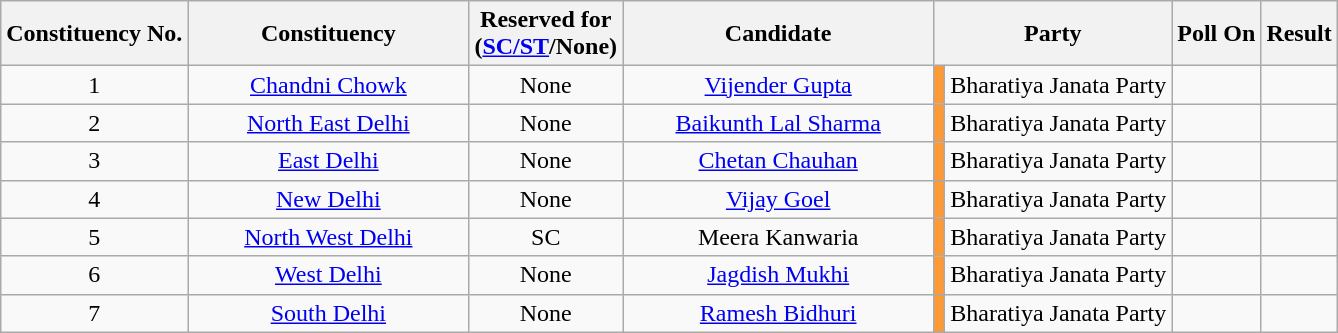<table class="wikitable sortable" style="text-align:center">
<tr>
<th>Constituency No.</th>
<th style="width:180px;">Constituency</th>
<th>Reserved for<br>(<a href='#'>SC/ST</a>/None)</th>
<th style="width:200px;">Candidate</th>
<th colspan="2">Party</th>
<th>Poll On</th>
<th>Result</th>
</tr>
<tr>
<td style="text-align:center;">1</td>
<td><a href='#'>Chandni Chowk</a></td>
<td>None</td>
<td><a href='#'>Vijender Gupta</a></td>
<td bgcolor=#FF9933></td>
<td>Bharatiya Janata Party</td>
<td></td>
<td></td>
</tr>
<tr>
<td style="text-align:center;">2</td>
<td><a href='#'>North East Delhi</a></td>
<td>None</td>
<td><a href='#'>Baikunth Lal Sharma</a></td>
<td bgcolor=#FF9933></td>
<td>Bharatiya Janata Party</td>
<td></td>
<td></td>
</tr>
<tr>
<td style="text-align:center;">3</td>
<td><a href='#'>East Delhi</a></td>
<td>None</td>
<td><a href='#'>Chetan Chauhan</a></td>
<td bgcolor=#FF9933></td>
<td>Bharatiya Janata Party</td>
<td></td>
<td></td>
</tr>
<tr>
<td style="text-align:center;">4</td>
<td><a href='#'>New Delhi</a></td>
<td>None</td>
<td><a href='#'>Vijay Goel</a></td>
<td bgcolor=#FF9933></td>
<td>Bharatiya Janata Party</td>
<td></td>
<td></td>
</tr>
<tr>
<td style="text-align:center;">5</td>
<td><a href='#'>North West Delhi</a></td>
<td>SC</td>
<td>Meera Kanwaria</td>
<td bgcolor=#FF9933></td>
<td>Bharatiya Janata Party</td>
<td></td>
<td></td>
</tr>
<tr>
<td style="text-align:center;">6</td>
<td><a href='#'>West Delhi</a></td>
<td>None</td>
<td><a href='#'>Jagdish Mukhi</a></td>
<td bgcolor=#FF9933></td>
<td>Bharatiya Janata Party</td>
<td></td>
<td></td>
</tr>
<tr>
<td style="text-align:center;">7</td>
<td><a href='#'>South Delhi</a></td>
<td>None</td>
<td><a href='#'>Ramesh Bidhuri</a></td>
<td bgcolor=#FF9933></td>
<td>Bharatiya Janata Party</td>
<td></td>
<td></td>
</tr>
</table>
